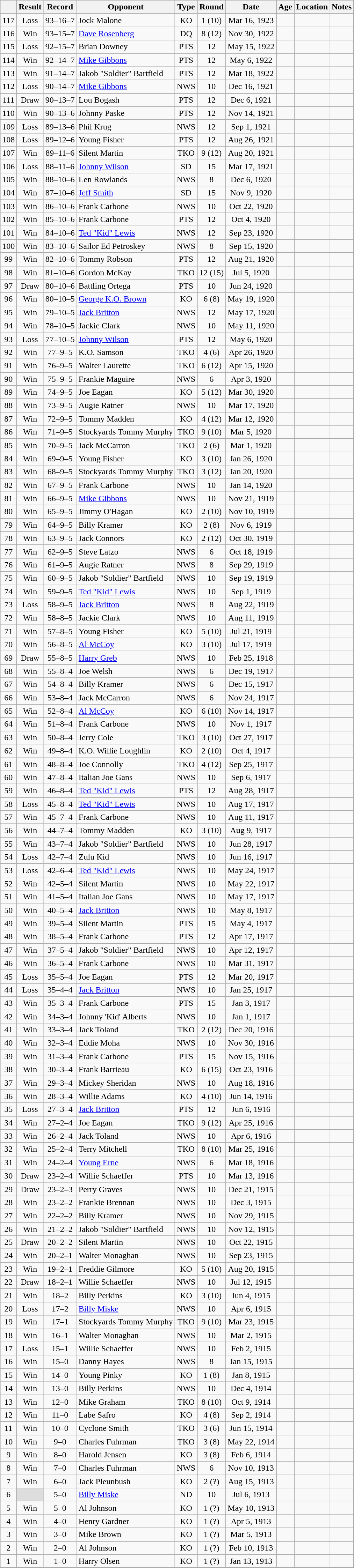<table class="wikitable mw-collapsible" style="text-align:center">
<tr>
<th></th>
<th>Result</th>
<th>Record</th>
<th>Opponent</th>
<th>Type</th>
<th>Round</th>
<th>Date</th>
<th>Age</th>
<th>Location</th>
<th>Notes</th>
</tr>
<tr>
<td>117</td>
<td>Loss</td>
<td>93–16–7 </td>
<td align=left>Jock Malone</td>
<td>KO</td>
<td>1 (10)</td>
<td>Mar 16, 1923</td>
<td style="text-align:left;"></td>
<td style="text-align:left;"></td>
<td style="text-align:left;"></td>
</tr>
<tr>
<td>116</td>
<td>Win</td>
<td>93–15–7 </td>
<td align=left><a href='#'>Dave Rosenberg</a></td>
<td>DQ</td>
<td>8 (12)</td>
<td>Nov 30, 1922</td>
<td style="text-align:left;"></td>
<td style="text-align:left;"></td>
<td style="text-align:left;"></td>
</tr>
<tr>
<td>115</td>
<td>Loss</td>
<td>92–15–7 </td>
<td align=left>Brian Downey</td>
<td>PTS</td>
<td>12</td>
<td>May 15, 1922</td>
<td style="text-align:left;"></td>
<td style="text-align:left;"></td>
<td style="text-align:left;"></td>
</tr>
<tr>
<td>114</td>
<td>Win</td>
<td>92–14–7 </td>
<td align=left><a href='#'>Mike Gibbons</a></td>
<td>PTS</td>
<td>12</td>
<td>May 6, 1922</td>
<td style="text-align:left;"></td>
<td style="text-align:left;"></td>
<td></td>
</tr>
<tr>
<td>113</td>
<td>Win</td>
<td>91–14–7 </td>
<td align=left>Jakob "Soldier" Bartfield</td>
<td>PTS</td>
<td>12</td>
<td>Mar 18, 1922</td>
<td style="text-align:left;"></td>
<td style="text-align:left;"></td>
<td></td>
</tr>
<tr>
<td>112</td>
<td>Loss</td>
<td>90–14–7 </td>
<td align=left><a href='#'>Mike Gibbons</a></td>
<td>NWS</td>
<td>10</td>
<td>Dec 16, 1921</td>
<td style="text-align:left;"></td>
<td style="text-align:left;"></td>
<td></td>
</tr>
<tr>
<td>111</td>
<td>Draw</td>
<td>90–13–7 </td>
<td align=left>Lou Bogash</td>
<td>PTS</td>
<td>12</td>
<td>Dec 6, 1921</td>
<td style="text-align:left;"></td>
<td style="text-align:left;"></td>
<td></td>
</tr>
<tr>
<td>110</td>
<td>Win</td>
<td>90–13–6 </td>
<td align=left>Johnny Paske</td>
<td>PTS</td>
<td>12</td>
<td>Nov 14, 1921</td>
<td style="text-align:left;"></td>
<td style="text-align:left;"></td>
<td></td>
</tr>
<tr>
<td>109</td>
<td>Loss</td>
<td>89–13–6 </td>
<td align=left>Phil Krug</td>
<td>NWS</td>
<td>12</td>
<td>Sep 1, 1921</td>
<td style="text-align:left;"></td>
<td style="text-align:left;"></td>
<td></td>
</tr>
<tr>
<td>108</td>
<td>Loss</td>
<td>89–12–6 </td>
<td align=left>Young Fisher</td>
<td>PTS</td>
<td>12</td>
<td>Aug 26, 1921</td>
<td style="text-align:left;"></td>
<td style="text-align:left;"></td>
<td></td>
</tr>
<tr>
<td>107</td>
<td>Win</td>
<td>89–11–6 </td>
<td align=left>Silent Martin</td>
<td>TKO</td>
<td>9 (12)</td>
<td>Aug 20, 1921</td>
<td style="text-align:left;"></td>
<td style="text-align:left;"></td>
<td></td>
</tr>
<tr>
<td>106</td>
<td>Loss</td>
<td>88–11–6 </td>
<td align=left><a href='#'>Johnny Wilson</a></td>
<td>SD</td>
<td>15</td>
<td>Mar 17, 1921</td>
<td style="text-align:left;"></td>
<td style="text-align:left;"></td>
<td style="text-align:left;"></td>
</tr>
<tr>
<td>105</td>
<td>Win</td>
<td>88–10–6 </td>
<td align=left>Len Rowlands</td>
<td>NWS</td>
<td>8</td>
<td>Dec 6, 1920</td>
<td style="text-align:left;"></td>
<td style="text-align:left;"></td>
<td></td>
</tr>
<tr>
<td>104</td>
<td>Win</td>
<td>87–10–6 </td>
<td align=left><a href='#'>Jeff Smith</a></td>
<td>SD</td>
<td>15</td>
<td>Nov 9, 1920</td>
<td style="text-align:left;"></td>
<td style="text-align:left;"></td>
<td></td>
</tr>
<tr>
<td>103</td>
<td>Win</td>
<td>86–10–6 </td>
<td align=left>Frank Carbone</td>
<td>NWS</td>
<td>10</td>
<td>Oct 22, 1920</td>
<td style="text-align:left;"></td>
<td style="text-align:left;"></td>
<td></td>
</tr>
<tr>
<td>102</td>
<td>Win</td>
<td>85–10–6 </td>
<td align=left>Frank Carbone</td>
<td>PTS</td>
<td>12</td>
<td>Oct 4, 1920</td>
<td style="text-align:left;"></td>
<td style="text-align:left;"></td>
<td></td>
</tr>
<tr>
<td>101</td>
<td>Win</td>
<td>84–10–6 </td>
<td align=left><a href='#'>Ted "Kid" Lewis</a></td>
<td>NWS</td>
<td>12</td>
<td>Sep 23, 1920</td>
<td style="text-align:left;"></td>
<td style="text-align:left;"></td>
<td></td>
</tr>
<tr>
<td>100</td>
<td>Win</td>
<td>83–10–6 </td>
<td align=left>Sailor Ed Petroskey</td>
<td>NWS</td>
<td>8</td>
<td>Sep 15, 1920</td>
<td style="text-align:left;"></td>
<td style="text-align:left;"></td>
<td></td>
</tr>
<tr>
<td>99</td>
<td>Win</td>
<td>82–10–6 </td>
<td align=left>Tommy Robson</td>
<td>PTS</td>
<td>12</td>
<td>Aug 21, 1920</td>
<td style="text-align:left;"></td>
<td style="text-align:left;"></td>
<td></td>
</tr>
<tr>
<td>98</td>
<td>Win</td>
<td>81–10–6 </td>
<td align=left>Gordon McKay</td>
<td>TKO</td>
<td>12 (15)</td>
<td>Jul 5, 1920</td>
<td style="text-align:left;"></td>
<td style="text-align:left;"></td>
<td></td>
</tr>
<tr>
<td>97</td>
<td>Draw</td>
<td>80–10–6 </td>
<td align=left>Battling Ortega</td>
<td>PTS</td>
<td>10</td>
<td>Jun 24, 1920</td>
<td style="text-align:left;"></td>
<td style="text-align:left;"></td>
<td></td>
</tr>
<tr>
<td>96</td>
<td>Win</td>
<td>80–10–5 </td>
<td align=left><a href='#'>George K.O. Brown</a></td>
<td>KO</td>
<td>6 (8)</td>
<td>May 19, 1920</td>
<td style="text-align:left;"></td>
<td style="text-align:left;"></td>
<td></td>
</tr>
<tr>
<td>95</td>
<td>Win</td>
<td>79–10–5 </td>
<td align=left><a href='#'>Jack Britton</a></td>
<td>NWS</td>
<td>12</td>
<td>May 17, 1920</td>
<td style="text-align:left;"></td>
<td style="text-align:left;"></td>
<td></td>
</tr>
<tr>
<td>94</td>
<td>Win</td>
<td>78–10–5 </td>
<td align=left>Jackie Clark</td>
<td>NWS</td>
<td>10</td>
<td>May 11, 1920</td>
<td style="text-align:left;"></td>
<td style="text-align:left;"></td>
<td></td>
</tr>
<tr>
<td>93</td>
<td>Loss</td>
<td>77–10–5 </td>
<td align=left><a href='#'>Johnny Wilson</a></td>
<td>PTS</td>
<td>12</td>
<td>May 6, 1920</td>
<td style="text-align:left;"></td>
<td style="text-align:left;"></td>
<td style="text-align:left;"></td>
</tr>
<tr>
<td>92</td>
<td>Win</td>
<td>77–9–5 </td>
<td align=left>K.O. Samson</td>
<td>TKO</td>
<td>4 (6)</td>
<td>Apr 26, 1920</td>
<td style="text-align:left;"></td>
<td style="text-align:left;"></td>
<td></td>
</tr>
<tr>
<td>91</td>
<td>Win</td>
<td>76–9–5 </td>
<td align=left>Walter Laurette</td>
<td>TKO</td>
<td>6 (12)</td>
<td>Apr 15, 1920</td>
<td style="text-align:left;"></td>
<td style="text-align:left;"></td>
<td></td>
</tr>
<tr>
<td>90</td>
<td>Win</td>
<td>75–9–5 </td>
<td align=left>Frankie Maguire</td>
<td>NWS</td>
<td>6</td>
<td>Apr 3, 1920</td>
<td style="text-align:left;"></td>
<td style="text-align:left;"></td>
<td></td>
</tr>
<tr>
<td>89</td>
<td>Win</td>
<td>74–9–5 </td>
<td align=left>Joe Eagan</td>
<td>KO</td>
<td>5 (12)</td>
<td>Mar 30, 1920</td>
<td style="text-align:left;"></td>
<td style="text-align:left;"></td>
<td></td>
</tr>
<tr>
<td>88</td>
<td>Win</td>
<td>73–9–5 </td>
<td align=left>Augie Ratner</td>
<td>NWS</td>
<td>10</td>
<td>Mar 17, 1920</td>
<td style="text-align:left;"></td>
<td style="text-align:left;"></td>
<td style="text-align:left;"></td>
</tr>
<tr>
<td>87</td>
<td>Win</td>
<td>72–9–5 </td>
<td align=left>Tommy Madden</td>
<td>KO</td>
<td>4 (12)</td>
<td>Mar 12, 1920</td>
<td style="text-align:left;"></td>
<td style="text-align:left;"></td>
<td></td>
</tr>
<tr>
<td>86</td>
<td>Win</td>
<td>71–9–5 </td>
<td align=left>Stockyards Tommy Murphy</td>
<td>TKO</td>
<td>9 (10)</td>
<td>Mar 5, 1920</td>
<td style="text-align:left;"></td>
<td style="text-align:left;"></td>
<td></td>
</tr>
<tr>
<td>85</td>
<td>Win</td>
<td>70–9–5 </td>
<td align=left>Jack McCarron</td>
<td>TKO</td>
<td>2 (6)</td>
<td>Mar 1, 1920</td>
<td style="text-align:left;"></td>
<td style="text-align:left;"></td>
<td></td>
</tr>
<tr>
<td>84</td>
<td>Win</td>
<td>69–9–5 </td>
<td align=left>Young Fisher</td>
<td>KO</td>
<td>3 (10)</td>
<td>Jan 26, 1920</td>
<td style="text-align:left;"></td>
<td style="text-align:left;"></td>
<td></td>
</tr>
<tr>
<td>83</td>
<td>Win</td>
<td>68–9–5 </td>
<td align=left>Stockyards Tommy Murphy</td>
<td>TKO</td>
<td>3 (12)</td>
<td>Jan 20, 1920</td>
<td style="text-align:left;"></td>
<td style="text-align:left;"></td>
<td></td>
</tr>
<tr>
<td>82</td>
<td>Win</td>
<td>67–9–5 </td>
<td align=left>Frank Carbone</td>
<td>NWS</td>
<td>10</td>
<td>Jan 14, 1920</td>
<td style="text-align:left;"></td>
<td style="text-align:left;"></td>
<td></td>
</tr>
<tr>
<td>81</td>
<td>Win</td>
<td>66–9–5 </td>
<td align=left><a href='#'>Mike Gibbons</a></td>
<td>NWS</td>
<td>10</td>
<td>Nov 21, 1919</td>
<td style="text-align:left;"></td>
<td style="text-align:left;"></td>
<td style="text-align:left;"></td>
</tr>
<tr>
<td>80</td>
<td>Win</td>
<td>65–9–5 </td>
<td align=left>Jimmy O'Hagan</td>
<td>KO</td>
<td>2 (10)</td>
<td>Nov 10, 1919</td>
<td style="text-align:left;"></td>
<td style="text-align:left;"></td>
<td style="text-align:left;"></td>
</tr>
<tr>
<td>79</td>
<td>Win</td>
<td>64–9–5 </td>
<td align=left>Billy Kramer</td>
<td>KO</td>
<td>2 (8)</td>
<td>Nov 6, 1919</td>
<td style="text-align:left;"></td>
<td style="text-align:left;"></td>
<td style="text-align:left;"></td>
</tr>
<tr>
<td>78</td>
<td>Win</td>
<td>63–9–5 </td>
<td align=left>Jack Connors</td>
<td>KO</td>
<td>2 (12)</td>
<td>Oct 30, 1919</td>
<td style="text-align:left;"></td>
<td style="text-align:left;"></td>
<td></td>
</tr>
<tr>
<td>77</td>
<td>Win</td>
<td>62–9–5 </td>
<td align=left>Steve Latzo</td>
<td>NWS</td>
<td>6</td>
<td>Oct 18, 1919</td>
<td style="text-align:left;"></td>
<td style="text-align:left;"></td>
<td></td>
</tr>
<tr>
<td>76</td>
<td>Win</td>
<td>61–9–5 </td>
<td align=left>Augie Ratner</td>
<td>NWS</td>
<td>8</td>
<td>Sep 29, 1919</td>
<td style="text-align:left;"></td>
<td style="text-align:left;"></td>
<td></td>
</tr>
<tr>
<td>75</td>
<td>Win</td>
<td>60–9–5 </td>
<td align=left>Jakob "Soldier" Bartfield</td>
<td>NWS</td>
<td>10</td>
<td>Sep 19, 1919</td>
<td style="text-align:left;"></td>
<td style="text-align:left;"></td>
<td style="text-align:left;"></td>
</tr>
<tr>
<td>74</td>
<td>Win</td>
<td>59–9–5 </td>
<td align=left><a href='#'>Ted "Kid" Lewis</a></td>
<td>NWS</td>
<td>10</td>
<td>Sep 1, 1919</td>
<td style="text-align:left;"></td>
<td style="text-align:left;"></td>
<td style="text-align:left;"></td>
</tr>
<tr>
<td>73</td>
<td>Loss</td>
<td>58–9–5 </td>
<td align=left><a href='#'>Jack Britton</a></td>
<td>NWS</td>
<td>8</td>
<td>Aug 22, 1919</td>
<td style="text-align:left;"></td>
<td style="text-align:left;"></td>
<td></td>
</tr>
<tr>
<td>72</td>
<td>Win</td>
<td>58–8–5 </td>
<td align=left>Jackie Clark</td>
<td>NWS</td>
<td>10</td>
<td>Aug 11, 1919</td>
<td style="text-align:left;"></td>
<td style="text-align:left;"></td>
<td style="text-align:left;"></td>
</tr>
<tr>
<td>71</td>
<td>Win</td>
<td>57–8–5 </td>
<td align=left>Young Fisher</td>
<td>KO</td>
<td>5 (10)</td>
<td>Jul 21, 1919</td>
<td style="text-align:left;"></td>
<td style="text-align:left;"></td>
<td></td>
</tr>
<tr>
<td>70</td>
<td>Win</td>
<td>56–8–5 </td>
<td align=left><a href='#'>Al McCoy</a></td>
<td>KO</td>
<td>3 (10)</td>
<td>Jul 17, 1919</td>
<td style="text-align:left;"></td>
<td style="text-align:left;"></td>
<td></td>
</tr>
<tr>
<td>69</td>
<td>Draw</td>
<td>55–8–5 </td>
<td align=left><a href='#'>Harry Greb</a></td>
<td>NWS</td>
<td>10</td>
<td>Feb 25, 1918</td>
<td style="text-align:left;"></td>
<td style="text-align:left;"></td>
<td style="text-align:left;"></td>
</tr>
<tr>
<td>68</td>
<td>Win</td>
<td>55–8–4 </td>
<td align=left>Joe Welsh</td>
<td>NWS</td>
<td>6</td>
<td>Dec 19, 1917</td>
<td style="text-align:left;"></td>
<td style="text-align:left;"></td>
<td></td>
</tr>
<tr>
<td>67</td>
<td>Win</td>
<td>54–8–4 </td>
<td align=left>Billy Kramer</td>
<td>NWS</td>
<td>6</td>
<td>Dec 15, 1917</td>
<td style="text-align:left;"></td>
<td style="text-align:left;"></td>
<td style="text-align:left;"></td>
</tr>
<tr>
<td>66</td>
<td>Win</td>
<td>53–8–4 </td>
<td align=left>Jack McCarron</td>
<td>NWS</td>
<td>6</td>
<td>Nov 24, 1917</td>
<td style="text-align:left;"></td>
<td style="text-align:left;"></td>
<td></td>
</tr>
<tr>
<td>65</td>
<td>Win</td>
<td>52–8–4 </td>
<td align=left><a href='#'>Al McCoy</a></td>
<td>KO</td>
<td>6 (10)</td>
<td>Nov 14, 1917</td>
<td style="text-align:left;"></td>
<td style="text-align:left;"></td>
<td style="text-align:left;"></td>
</tr>
<tr>
<td>64</td>
<td>Win</td>
<td>51–8–4 </td>
<td align=left>Frank Carbone</td>
<td>NWS</td>
<td>10</td>
<td>Nov 1, 1917</td>
<td style="text-align:left;"></td>
<td style="text-align:left;"></td>
<td></td>
</tr>
<tr>
<td>63</td>
<td>Win</td>
<td>50–8–4 </td>
<td align=left>Jerry Cole</td>
<td>TKO</td>
<td>3 (10)</td>
<td>Oct 27, 1917</td>
<td style="text-align:left;"></td>
<td style="text-align:left;"></td>
<td></td>
</tr>
<tr>
<td>62</td>
<td>Win</td>
<td>49–8–4 </td>
<td align=left>K.O. Willie Loughlin</td>
<td>KO</td>
<td>2 (10)</td>
<td>Oct 4, 1917</td>
<td style="text-align:left;"></td>
<td style="text-align:left;"></td>
<td></td>
</tr>
<tr>
<td>61</td>
<td>Win</td>
<td>48–8–4 </td>
<td align=left>Joe Connolly</td>
<td>TKO</td>
<td>4 (12)</td>
<td>Sep 25, 1917</td>
<td style="text-align:left;"></td>
<td style="text-align:left;"></td>
<td></td>
</tr>
<tr>
<td>60</td>
<td>Win</td>
<td>47–8–4 </td>
<td align=left>Italian Joe Gans</td>
<td>NWS</td>
<td>10</td>
<td>Sep 6, 1917</td>
<td style="text-align:left;"></td>
<td style="text-align:left;"></td>
<td></td>
</tr>
<tr>
<td>59</td>
<td>Win</td>
<td>46–8–4 </td>
<td align=left><a href='#'>Ted "Kid" Lewis</a></td>
<td>PTS</td>
<td>12</td>
<td>Aug 28, 1917</td>
<td style="text-align:left;"></td>
<td style="text-align:left;"></td>
<td></td>
</tr>
<tr>
<td>58</td>
<td>Loss</td>
<td>45–8–4 </td>
<td align=left><a href='#'>Ted "Kid" Lewis</a></td>
<td>NWS</td>
<td>10</td>
<td>Aug 17, 1917</td>
<td style="text-align:left;"></td>
<td style="text-align:left;"></td>
<td></td>
</tr>
<tr>
<td>57</td>
<td>Win</td>
<td>45–7–4 </td>
<td align=left>Frank Carbone</td>
<td>NWS</td>
<td>10</td>
<td>Aug 11, 1917</td>
<td style="text-align:left;"></td>
<td style="text-align:left;"></td>
<td></td>
</tr>
<tr>
<td>56</td>
<td>Win</td>
<td>44–7–4 </td>
<td align=left>Tommy Madden</td>
<td>KO</td>
<td>3 (10)</td>
<td>Aug 9, 1917</td>
<td style="text-align:left;"></td>
<td style="text-align:left;"></td>
<td></td>
</tr>
<tr>
<td>55</td>
<td>Win</td>
<td>43–7–4 </td>
<td align=left>Jakob "Soldier" Bartfield</td>
<td>NWS</td>
<td>10</td>
<td>Jun 28, 1917</td>
<td style="text-align:left;"></td>
<td style="text-align:left;"></td>
<td></td>
</tr>
<tr>
<td>54</td>
<td>Loss</td>
<td>42–7–4 </td>
<td align=left>Zulu Kid</td>
<td>NWS</td>
<td>10</td>
<td>Jun 16, 1917</td>
<td style="text-align:left;"></td>
<td style="text-align:left;"></td>
<td></td>
</tr>
<tr>
<td>53</td>
<td>Loss</td>
<td>42–6–4 </td>
<td align=left><a href='#'>Ted "Kid" Lewis</a></td>
<td>NWS</td>
<td>10</td>
<td>May 24, 1917</td>
<td style="text-align:left;"></td>
<td style="text-align:left;"></td>
<td></td>
</tr>
<tr>
<td>52</td>
<td>Win</td>
<td>42–5–4 </td>
<td align=left>Silent Martin</td>
<td>NWS</td>
<td>10</td>
<td>May 22, 1917</td>
<td style="text-align:left;"></td>
<td style="text-align:left;"></td>
<td></td>
</tr>
<tr>
<td>51</td>
<td>Win</td>
<td>41–5–4 </td>
<td align=left>Italian Joe Gans</td>
<td>NWS</td>
<td>10</td>
<td>May 17, 1917</td>
<td style="text-align:left;"></td>
<td style="text-align:left;"></td>
<td></td>
</tr>
<tr>
<td>50</td>
<td>Win</td>
<td>40–5–4 </td>
<td align=left><a href='#'>Jack Britton</a></td>
<td>NWS</td>
<td>10</td>
<td>May 8, 1917</td>
<td style="text-align:left;"></td>
<td style="text-align:left;"></td>
<td></td>
</tr>
<tr>
<td>49</td>
<td>Win</td>
<td>39–5–4 </td>
<td align=left>Silent Martin</td>
<td>PTS</td>
<td>15</td>
<td>May 4, 1917</td>
<td style="text-align:left;"></td>
<td style="text-align:left;"></td>
<td></td>
</tr>
<tr>
<td>48</td>
<td>Win</td>
<td>38–5–4 </td>
<td align=left>Frank Carbone</td>
<td>PTS</td>
<td>12</td>
<td>Apr 17, 1917</td>
<td style="text-align:left;"></td>
<td style="text-align:left;"></td>
<td></td>
</tr>
<tr>
<td>47</td>
<td>Win</td>
<td>37–5–4 </td>
<td align=left>Jakob "Soldier" Bartfield</td>
<td>NWS</td>
<td>10</td>
<td>Apr 12, 1917</td>
<td style="text-align:left;"></td>
<td style="text-align:left;"></td>
<td></td>
</tr>
<tr>
<td>46</td>
<td>Win</td>
<td>36–5–4 </td>
<td align=left>Frank Carbone</td>
<td>NWS</td>
<td>10</td>
<td>Mar 31, 1917</td>
<td style="text-align:left;"></td>
<td style="text-align:left;"></td>
<td></td>
</tr>
<tr>
<td>45</td>
<td>Loss</td>
<td>35–5–4 </td>
<td align=left>Joe Eagan</td>
<td>PTS</td>
<td>12</td>
<td>Mar 20, 1917</td>
<td style="text-align:left;"></td>
<td style="text-align:left;"></td>
<td></td>
</tr>
<tr>
<td>44</td>
<td>Loss</td>
<td>35–4–4 </td>
<td align=left><a href='#'>Jack Britton</a></td>
<td>NWS</td>
<td>10</td>
<td>Jan 25, 1917</td>
<td style="text-align:left;"></td>
<td style="text-align:left;"></td>
<td></td>
</tr>
<tr>
<td>43</td>
<td>Win</td>
<td>35–3–4 </td>
<td align=left>Frank Carbone</td>
<td>PTS</td>
<td>15</td>
<td>Jan 3, 1917</td>
<td style="text-align:left;"></td>
<td style="text-align:left;"></td>
<td></td>
</tr>
<tr>
<td>42</td>
<td>Win</td>
<td>34–3–4 </td>
<td align=left>Johnny 'Kid' Alberts</td>
<td>NWS</td>
<td>10</td>
<td>Jan 1, 1917</td>
<td style="text-align:left;"></td>
<td style="text-align:left;"></td>
<td></td>
</tr>
<tr>
<td>41</td>
<td>Win</td>
<td>33–3–4 </td>
<td align=left>Jack Toland</td>
<td>TKO</td>
<td>2 (12)</td>
<td>Dec 20, 1916</td>
<td style="text-align:left;"></td>
<td style="text-align:left;"></td>
<td></td>
</tr>
<tr>
<td>40</td>
<td>Win</td>
<td>32–3–4 </td>
<td align=left>Eddie Moha</td>
<td>NWS</td>
<td>10</td>
<td>Nov 30, 1916</td>
<td style="text-align:left;"></td>
<td style="text-align:left;"></td>
<td></td>
</tr>
<tr>
<td>39</td>
<td>Win</td>
<td>31–3–4 </td>
<td align=left>Frank Carbone</td>
<td>PTS</td>
<td>15</td>
<td>Nov 15, 1916</td>
<td style="text-align:left;"></td>
<td style="text-align:left;"></td>
<td></td>
</tr>
<tr>
<td>38</td>
<td>Win</td>
<td>30–3–4 </td>
<td align=left>Frank Barrieau</td>
<td>KO</td>
<td>6 (15)</td>
<td>Oct 23, 1916</td>
<td style="text-align:left;"></td>
<td style="text-align:left;"></td>
<td></td>
</tr>
<tr>
<td>37</td>
<td>Win</td>
<td>29–3–4 </td>
<td align=left>Mickey Sheridan</td>
<td>NWS</td>
<td>10</td>
<td>Aug 18, 1916</td>
<td style="text-align:left;"></td>
<td style="text-align:left;"></td>
<td></td>
</tr>
<tr>
<td>36</td>
<td>Win</td>
<td>28–3–4 </td>
<td align=left>Willie Adams</td>
<td>KO</td>
<td>4 (10)</td>
<td>Jun 14, 1916</td>
<td style="text-align:left;"></td>
<td style="text-align:left;"></td>
<td></td>
</tr>
<tr>
<td>35</td>
<td>Loss</td>
<td>27–3–4 </td>
<td align=left><a href='#'>Jack Britton</a></td>
<td>PTS</td>
<td>12</td>
<td>Jun 6, 1916</td>
<td style="text-align:left;"></td>
<td style="text-align:left;"></td>
<td></td>
</tr>
<tr>
<td>34</td>
<td>Win</td>
<td>27–2–4 </td>
<td align=left>Joe Eagan</td>
<td>TKO</td>
<td>9 (12)</td>
<td>Apr 25, 1916</td>
<td style="text-align:left;"></td>
<td style="text-align:left;"></td>
<td></td>
</tr>
<tr>
<td>33</td>
<td>Win</td>
<td>26–2–4 </td>
<td align=left>Jack Toland</td>
<td>NWS</td>
<td>10</td>
<td>Apr 6, 1916</td>
<td style="text-align:left;"></td>
<td style="text-align:left;"></td>
<td></td>
</tr>
<tr>
<td>32</td>
<td>Win</td>
<td>25–2–4 </td>
<td align=left>Terry Mitchell</td>
<td>TKO</td>
<td>8 (10)</td>
<td>Mar 25, 1916</td>
<td style="text-align:left;"></td>
<td style="text-align:left;"></td>
<td></td>
</tr>
<tr>
<td>31</td>
<td>Win</td>
<td>24–2–4 </td>
<td align=left><a href='#'>Young Erne</a></td>
<td>NWS</td>
<td>6</td>
<td>Mar 18, 1916</td>
<td style="text-align:left;"></td>
<td style="text-align:left;"></td>
<td></td>
</tr>
<tr>
<td>30</td>
<td>Draw</td>
<td>23–2–4 </td>
<td align=left>Willie Schaeffer</td>
<td>PTS</td>
<td>10</td>
<td>Mar 13, 1916</td>
<td style="text-align:left;"></td>
<td style="text-align:left;"></td>
<td></td>
</tr>
<tr>
<td>29</td>
<td>Draw</td>
<td>23–2–3 </td>
<td align=left>Perry Graves</td>
<td>NWS</td>
<td>10</td>
<td>Dec 21, 1915</td>
<td style="text-align:left;"></td>
<td style="text-align:left;"></td>
<td></td>
</tr>
<tr>
<td>28</td>
<td>Win</td>
<td>23–2–2 </td>
<td align=left>Frankie Brennan</td>
<td>NWS</td>
<td>10</td>
<td>Dec 3, 1915</td>
<td style="text-align:left;"></td>
<td style="text-align:left;"></td>
<td></td>
</tr>
<tr>
<td>27</td>
<td>Win</td>
<td>22–2–2 </td>
<td align=left>Billy Kramer</td>
<td>NWS</td>
<td>10</td>
<td>Nov 29, 1915</td>
<td style="text-align:left;"></td>
<td style="text-align:left;"></td>
<td></td>
</tr>
<tr>
<td>26</td>
<td>Win</td>
<td>21–2–2 </td>
<td align=left>Jakob "Soldier" Bartfield</td>
<td>NWS</td>
<td>10</td>
<td>Nov 12, 1915</td>
<td style="text-align:left;"></td>
<td style="text-align:left;"></td>
<td></td>
</tr>
<tr>
<td>25</td>
<td>Draw</td>
<td>20–2–2 </td>
<td align=left>Silent Martin</td>
<td>NWS</td>
<td>10</td>
<td>Oct 22, 1915</td>
<td style="text-align:left;"></td>
<td style="text-align:left;"></td>
<td></td>
</tr>
<tr>
<td>24</td>
<td>Win</td>
<td>20–2–1 </td>
<td align=left>Walter Monaghan</td>
<td>NWS</td>
<td>10</td>
<td>Sep 23, 1915</td>
<td style="text-align:left;"></td>
<td style="text-align:left;"></td>
<td></td>
</tr>
<tr>
<td>23</td>
<td>Win</td>
<td>19–2–1 </td>
<td align=left>Freddie Gilmore</td>
<td>KO</td>
<td>5 (10)</td>
<td>Aug 20, 1915</td>
<td style="text-align:left;"></td>
<td style="text-align:left;"></td>
<td></td>
</tr>
<tr>
<td>22</td>
<td>Draw</td>
<td>18–2–1 </td>
<td align=left>Willie Schaeffer</td>
<td>NWS</td>
<td>10</td>
<td>Jul 12, 1915</td>
<td style="text-align:left;"></td>
<td style="text-align:left;"></td>
<td></td>
</tr>
<tr>
<td>21</td>
<td>Win</td>
<td>18–2 </td>
<td align=left>Billy Perkins</td>
<td>KO</td>
<td>3 (10)</td>
<td>Jun 4, 1915</td>
<td style="text-align:left;"></td>
<td style="text-align:left;"></td>
<td></td>
</tr>
<tr>
<td>20</td>
<td>Loss</td>
<td>17–2 </td>
<td align=left><a href='#'>Billy Miske</a></td>
<td>NWS</td>
<td>10</td>
<td>Apr 6, 1915</td>
<td style="text-align:left;"></td>
<td style="text-align:left;"></td>
<td></td>
</tr>
<tr>
<td>19</td>
<td>Win</td>
<td>17–1 </td>
<td align=left>Stockyards Tommy Murphy</td>
<td>TKO</td>
<td>9 (10)</td>
<td>Mar 23, 1915</td>
<td style="text-align:left;"></td>
<td style="text-align:left;"></td>
<td></td>
</tr>
<tr>
<td>18</td>
<td>Win</td>
<td>16–1 </td>
<td align=left>Walter Monaghan</td>
<td>NWS</td>
<td>10</td>
<td>Mar 2, 1915</td>
<td style="text-align:left;"></td>
<td style="text-align:left;"></td>
<td></td>
</tr>
<tr>
<td>17</td>
<td>Loss</td>
<td>15–1 </td>
<td align=left>Willie Schaeffer</td>
<td>NWS</td>
<td>10</td>
<td>Feb 2, 1915</td>
<td style="text-align:left;"></td>
<td style="text-align:left;"></td>
<td></td>
</tr>
<tr>
<td>16</td>
<td>Win</td>
<td>15–0 </td>
<td align=left>Danny Hayes</td>
<td>NWS</td>
<td>8</td>
<td>Jan 15, 1915</td>
<td style="text-align:left;"></td>
<td style="text-align:left;"></td>
<td></td>
</tr>
<tr>
<td>15</td>
<td>Win</td>
<td>14–0 </td>
<td align=left>Young Pinky</td>
<td>KO</td>
<td>1 (8)</td>
<td>Jan 8, 1915</td>
<td style="text-align:left;"></td>
<td style="text-align:left;"></td>
<td></td>
</tr>
<tr>
<td>14</td>
<td>Win</td>
<td>13–0 </td>
<td align=left>Billy Perkins</td>
<td>NWS</td>
<td>10</td>
<td>Dec 4, 1914</td>
<td style="text-align:left;"></td>
<td style="text-align:left;"></td>
<td></td>
</tr>
<tr>
<td>13</td>
<td>Win</td>
<td>12–0 </td>
<td align=left>Mike Graham</td>
<td>TKO</td>
<td>8 (10)</td>
<td>Oct 9, 1914</td>
<td style="text-align:left;"></td>
<td style="text-align:left;"></td>
<td></td>
</tr>
<tr>
<td>12</td>
<td>Win</td>
<td>11–0 </td>
<td align=left>Labe Safro</td>
<td>KO</td>
<td>4 (8)</td>
<td>Sep 2, 1914</td>
<td style="text-align:left;"></td>
<td style="text-align:left;"></td>
<td></td>
</tr>
<tr>
<td>11</td>
<td>Win</td>
<td>10–0 </td>
<td align=left>Cyclone Smith</td>
<td>TKO</td>
<td>3 (6)</td>
<td>Jun 15, 1914</td>
<td style="text-align:left;"></td>
<td style="text-align:left;"></td>
<td></td>
</tr>
<tr>
<td>10</td>
<td>Win</td>
<td>9–0 </td>
<td align=left>Charles Fuhrman</td>
<td>TKO</td>
<td>3 (8)</td>
<td>May 22, 1914</td>
<td style="text-align:left;"></td>
<td style="text-align:left;"></td>
<td></td>
</tr>
<tr>
<td>9</td>
<td>Win</td>
<td>8–0 </td>
<td align=left>Harold Jensen</td>
<td>KO</td>
<td>3 (8)</td>
<td>Feb 6, 1914</td>
<td style="text-align:left;"></td>
<td style="text-align:left;"></td>
<td></td>
</tr>
<tr>
<td>8</td>
<td>Win</td>
<td>7–0 </td>
<td align=left>Charles Fuhrman</td>
<td>NWS</td>
<td>6</td>
<td>Nov 10, 1913</td>
<td style="text-align:left;"></td>
<td style="text-align:left;"></td>
<td style="text-align:left;"></td>
</tr>
<tr>
<td>7</td>
<td>Win</td>
<td>6–0 </td>
<td align=left>Jack Pleunbush</td>
<td>KO</td>
<td>2 (?)</td>
<td>Aug 15, 1913</td>
<td style="text-align:left;"></td>
<td style="text-align:left;"></td>
<td style="text-align:left;"></td>
</tr>
<tr>
<td>6</td>
<td style="background:#DDD"></td>
<td>5–0 </td>
<td align=left><a href='#'>Billy Miske</a></td>
<td>ND</td>
<td>10</td>
<td>Jul 6, 1913</td>
<td style="text-align:left;"></td>
<td style="text-align:left;"></td>
<td style="text-align:left;"></td>
</tr>
<tr>
<td>5</td>
<td>Win</td>
<td>5–0</td>
<td align=left>Al Johnson</td>
<td>KO</td>
<td>1 (?)</td>
<td>May 10, 1913</td>
<td style="text-align:left;"></td>
<td style="text-align:left;"></td>
<td style="text-align:left;"></td>
</tr>
<tr>
<td>4</td>
<td>Win</td>
<td>4–0</td>
<td align=left>Henry Gardner</td>
<td>KO</td>
<td>1 (?)</td>
<td>Apr 5, 1913</td>
<td style="text-align:left;"></td>
<td style="text-align:left;"></td>
<td style="text-align:left;"></td>
</tr>
<tr>
<td>3</td>
<td>Win</td>
<td>3–0</td>
<td align=left>Mike Brown</td>
<td>KO</td>
<td>1 (?)</td>
<td>Mar 5, 1913</td>
<td style="text-align:left;"></td>
<td style="text-align:left;"></td>
<td style="text-align:left;"></td>
</tr>
<tr>
<td>2</td>
<td>Win</td>
<td>2–0</td>
<td align=left>Al Johnson</td>
<td>KO</td>
<td>1 (?)</td>
<td>Feb 10, 1913</td>
<td style="text-align:left;"></td>
<td style="text-align:left;"></td>
<td></td>
</tr>
<tr>
<td>1</td>
<td>Win</td>
<td>1–0</td>
<td align=left>Harry Olsen</td>
<td>KO</td>
<td>1 (?)</td>
<td>Jan 13, 1913</td>
<td style="text-align:left;"></td>
<td style="text-align:left;"></td>
<td></td>
</tr>
<tr>
</tr>
</table>
